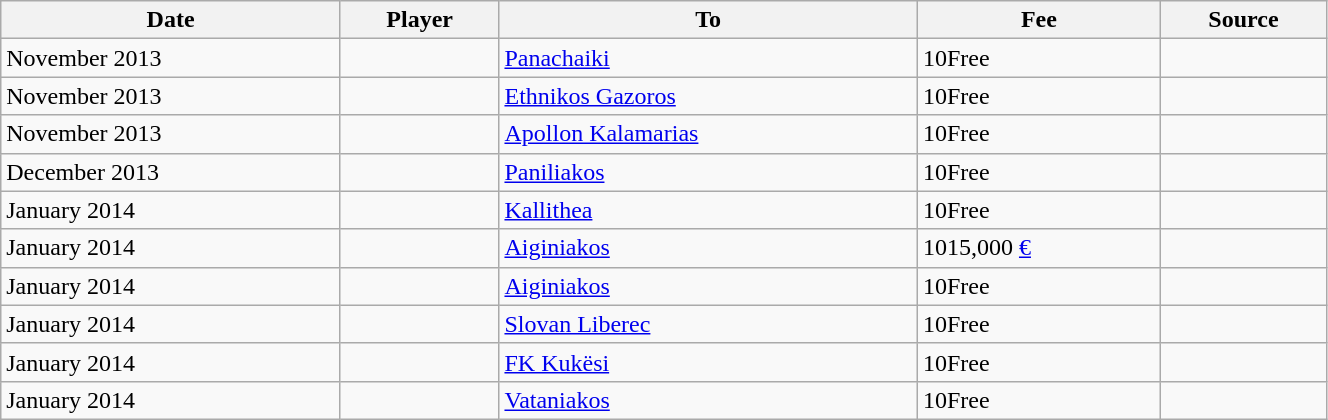<table class="wikitable sortable" style="text-align:center; width:70%; text-align:left;">
<tr>
<th>Date</th>
<th>Player</th>
<th>To</th>
<th>Fee</th>
<th>Source</th>
</tr>
<tr>
<td>November 2013</td>
<td> </td>
<td><a href='#'>Panachaiki</a></td>
<td><span>10</span>Free</td>
<td style="text-align:center;"></td>
</tr>
<tr>
<td>November 2013</td>
<td> </td>
<td><a href='#'>Ethnikos Gazoros</a></td>
<td><span>10</span>Free</td>
<td style="text-align:center;"></td>
</tr>
<tr>
<td>November 2013</td>
<td> </td>
<td><a href='#'>Apollon Kalamarias</a></td>
<td><span>10</span>Free</td>
<td style="text-align:center;"></td>
</tr>
<tr>
<td>December 2013</td>
<td> </td>
<td><a href='#'>Paniliakos</a></td>
<td><span>10</span>Free</td>
<td style="text-align:center;"></td>
</tr>
<tr>
<td>January 2014</td>
<td> </td>
<td><a href='#'>Kallithea</a></td>
<td><span>10</span>Free</td>
<td style="text-align:center;"></td>
</tr>
<tr>
<td>January 2014</td>
<td> </td>
<td><a href='#'>Aiginiakos</a></td>
<td><span>10</span>15,000 <a href='#'>€</a></td>
<td style="text-align:center;"></td>
</tr>
<tr>
<td>January 2014</td>
<td> </td>
<td><a href='#'>Aiginiakos</a></td>
<td><span>10</span>Free</td>
<td style="text-align:center;"></td>
</tr>
<tr>
<td>January 2014</td>
<td> </td>
<td><a href='#'>Slovan Liberec</a></td>
<td><span>10</span>Free</td>
<td style="text-align:center;"></td>
</tr>
<tr>
<td>January 2014</td>
<td> </td>
<td><a href='#'>FK Kukësi</a></td>
<td><span>10</span>Free</td>
<td style="text-align:center;"></td>
</tr>
<tr>
<td>January 2014</td>
<td> </td>
<td><a href='#'>Vataniakos</a></td>
<td><span>10</span>Free</td>
<td style="text-align:center;"></td>
</tr>
</table>
